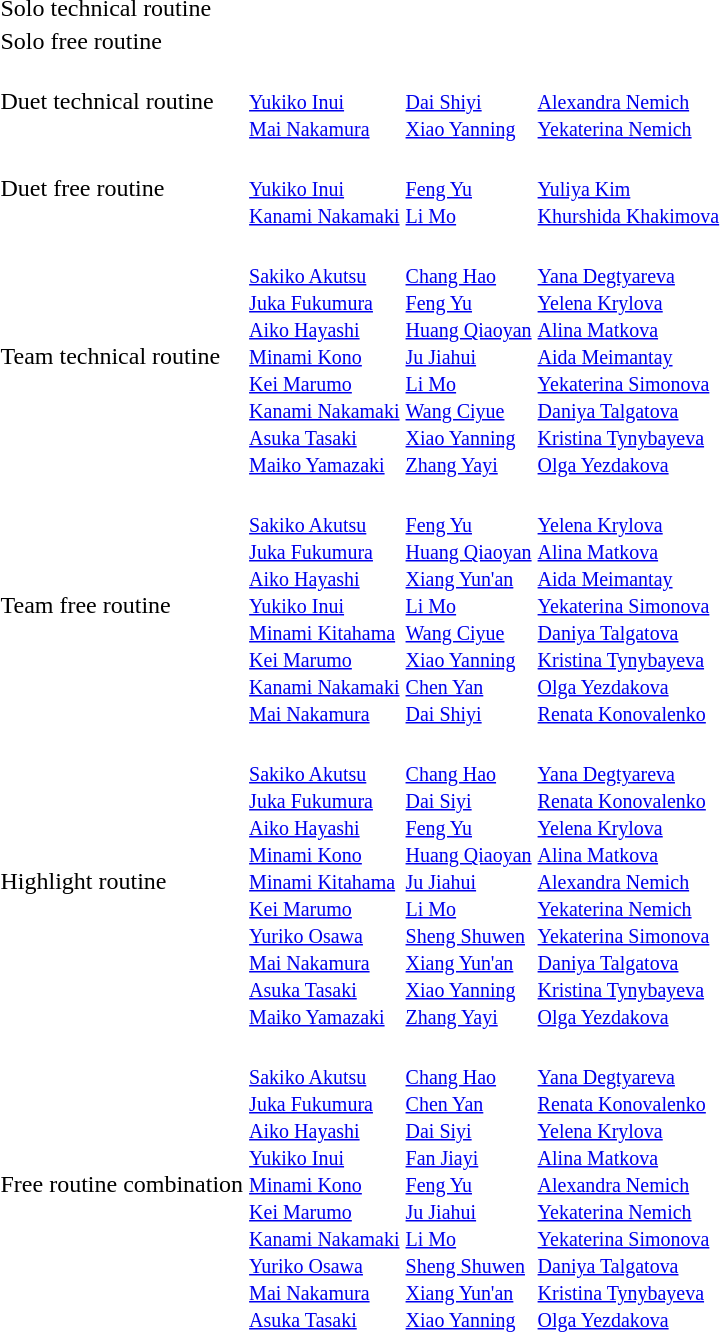<table>
<tr>
<td>Solo technical routine</td>
<td></td>
<td></td>
<td></td>
</tr>
<tr>
<td>Solo free routine</td>
<td></td>
<td></td>
<td></td>
</tr>
<tr>
<td>Duet technical routine</td>
<td><br><small><a href='#'>Yukiko Inui</a><br><a href='#'>Mai Nakamura</a></small></td>
<td><br><small><a href='#'>Dai Shiyi</a><br><a href='#'>Xiao Yanning</a></small></td>
<td><br><small><a href='#'>Alexandra Nemich</a><br><a href='#'>Yekaterina Nemich</a></small></td>
</tr>
<tr>
<td>Duet free routine</td>
<td><br><small><a href='#'>Yukiko Inui</a><br><a href='#'>Kanami Nakamaki</a></small></td>
<td><br><small><a href='#'>Feng Yu</a><br><a href='#'>Li Mo</a></small></td>
<td><br><small><a href='#'>Yuliya Kim</a><br><a href='#'>Khurshida Khakimova</a></small></td>
</tr>
<tr>
<td>Team technical routine</td>
<td><br><small><a href='#'>Sakiko Akutsu</a><br><a href='#'>Juka Fukumura</a><br><a href='#'>Aiko Hayashi</a><br><a href='#'>Minami Kono</a><br><a href='#'>Kei Marumo</a><br><a href='#'>Kanami Nakamaki</a><br><a href='#'>Asuka Tasaki</a><br><a href='#'>Maiko Yamazaki</a></small></td>
<td><br><small><a href='#'>Chang Hao</a><br><a href='#'>Feng Yu</a><br><a href='#'>Huang Qiaoyan</a><br><a href='#'>Ju Jiahui</a><br><a href='#'>Li Mo</a><br><a href='#'>Wang Ciyue</a><br><a href='#'>Xiao Yanning</a><br><a href='#'>Zhang Yayi</a></small></td>
<td><br><small><a href='#'>Yana Degtyareva</a><br><a href='#'>Yelena Krylova</a><br><a href='#'>Alina Matkova</a><br><a href='#'>Aida Meimantay</a><br><a href='#'>Yekaterina Simonova</a><br><a href='#'>Daniya Talgatova</a><br><a href='#'>Kristina Tynybayeva</a><br><a href='#'>Olga Yezdakova</a></small></td>
</tr>
<tr>
<td>Team free routine</td>
<td><br><small><a href='#'>Sakiko Akutsu</a><br><a href='#'>Juka Fukumura</a><br><a href='#'>Aiko Hayashi</a><br><a href='#'>Yukiko Inui</a><br><a href='#'>Minami Kitahama</a><br><a href='#'>Kei Marumo</a><br><a href='#'>Kanami Nakamaki</a><br><a href='#'>Mai Nakamura</a></small></td>
<td><br><small><a href='#'>Feng Yu</a><br><a href='#'>Huang Qiaoyan</a><br><a href='#'>Xiang Yun'an</a><br><a href='#'>Li Mo</a><br><a href='#'>Wang Ciyue</a><br><a href='#'>Xiao Yanning</a><br><a href='#'>Chen Yan</a><br><a href='#'>Dai Shiyi</a></small></td>
<td><br><small><a href='#'>Yelena Krylova</a><br><a href='#'>Alina Matkova</a><br><a href='#'>Aida Meimantay</a><br><a href='#'>Yekaterina Simonova</a><br><a href='#'>Daniya Talgatova</a><br><a href='#'>Kristina Tynybayeva</a><br><a href='#'>Olga Yezdakova</a><br><a href='#'>Renata Konovalenko</a></small></td>
</tr>
<tr>
<td>Highlight routine</td>
<td><br><small><a href='#'>Sakiko Akutsu</a><br><a href='#'>Juka Fukumura</a><br><a href='#'>Aiko Hayashi</a><br><a href='#'>Minami Kono</a><br><a href='#'>Minami Kitahama</a><br><a href='#'>Kei Marumo</a><br><a href='#'>Yuriko Osawa</a><br><a href='#'>Mai Nakamura</a><br><a href='#'>Asuka Tasaki</a><br><a href='#'>Maiko Yamazaki</a></small></td>
<td><br><small><a href='#'>Chang Hao</a><br><a href='#'>Dai Siyi</a><br><a href='#'>Feng Yu</a><br><a href='#'>Huang Qiaoyan</a><br><a href='#'>Ju Jiahui</a><br><a href='#'>Li Mo</a><br><a href='#'>Sheng Shuwen</a><br><a href='#'>Xiang Yun'an</a><br><a href='#'>Xiao Yanning</a><br><a href='#'>Zhang Yayi</a></small></td>
<td><br><small><a href='#'>Yana Degtyareva</a><br><a href='#'>Renata Konovalenko</a><br><a href='#'>Yelena Krylova</a><br><a href='#'>Alina Matkova</a><br><a href='#'>Alexandra Nemich</a><br><a href='#'>Yekaterina Nemich</a><br><a href='#'>Yekaterina Simonova</a><br><a href='#'>Daniya Talgatova</a><br><a href='#'>Kristina Tynybayeva</a><br><a href='#'>Olga Yezdakova</a></small></td>
</tr>
<tr>
<td>Free routine combination</td>
<td><br><small><a href='#'>Sakiko Akutsu</a><br><a href='#'>Juka Fukumura</a><br><a href='#'>Aiko Hayashi</a><br><a href='#'>Yukiko Inui</a><br><a href='#'>Minami Kono</a><br><a href='#'>Kei Marumo</a><br><a href='#'>Kanami Nakamaki</a><br><a href='#'>Yuriko Osawa</a><br><a href='#'>Mai Nakamura</a><br><a href='#'>Asuka Tasaki</a></small></td>
<td><br><small><a href='#'>Chang Hao</a><br><a href='#'>Chen Yan</a><br><a href='#'>Dai Siyi</a><br><a href='#'>Fan Jiayi</a><br><a href='#'>Feng Yu</a><br><a href='#'>Ju Jiahui</a><br><a href='#'>Li Mo</a><br><a href='#'>Sheng Shuwen</a><br><a href='#'>Xiang Yun'an</a><br><a href='#'>Xiao Yanning</a></small></td>
<td><br><small><a href='#'>Yana Degtyareva</a><br><a href='#'>Renata Konovalenko</a><br><a href='#'>Yelena Krylova</a><br><a href='#'>Alina Matkova</a><br><a href='#'>Alexandra Nemich</a><br><a href='#'>Yekaterina Nemich</a><br><a href='#'>Yekaterina Simonova</a><br><a href='#'>Daniya Talgatova</a><br><a href='#'>Kristina Tynybayeva</a><br><a href='#'>Olga Yezdakova</a></small></td>
</tr>
</table>
